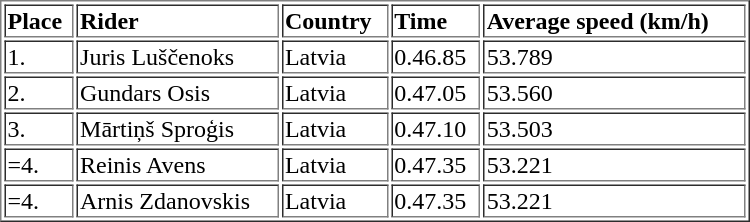<table border="1"  style="text-align:left; width:500px;">
<tr>
<th>Place</th>
<th>Rider</th>
<th>Country</th>
<th>Time</th>
<th>Average speed (km/h)</th>
</tr>
<tr>
<td>1.</td>
<td>Juris Luščenoks</td>
<td>Latvia</td>
<td>0.46.85</td>
<td>53.789</td>
</tr>
<tr>
<td>2.</td>
<td>Gundars Osis</td>
<td>Latvia</td>
<td>0.47.05</td>
<td>53.560</td>
</tr>
<tr>
<td>3.</td>
<td>Mārtiņš Sproģis</td>
<td>Latvia</td>
<td>0.47.10</td>
<td>53.503</td>
</tr>
<tr>
<td>=4.</td>
<td>Reinis Avens</td>
<td>Latvia</td>
<td>0.47.35</td>
<td>53.221</td>
</tr>
<tr>
<td>=4.</td>
<td>Arnis Zdanovskis</td>
<td>Latvia</td>
<td>0.47.35</td>
<td>53.221</td>
</tr>
</table>
